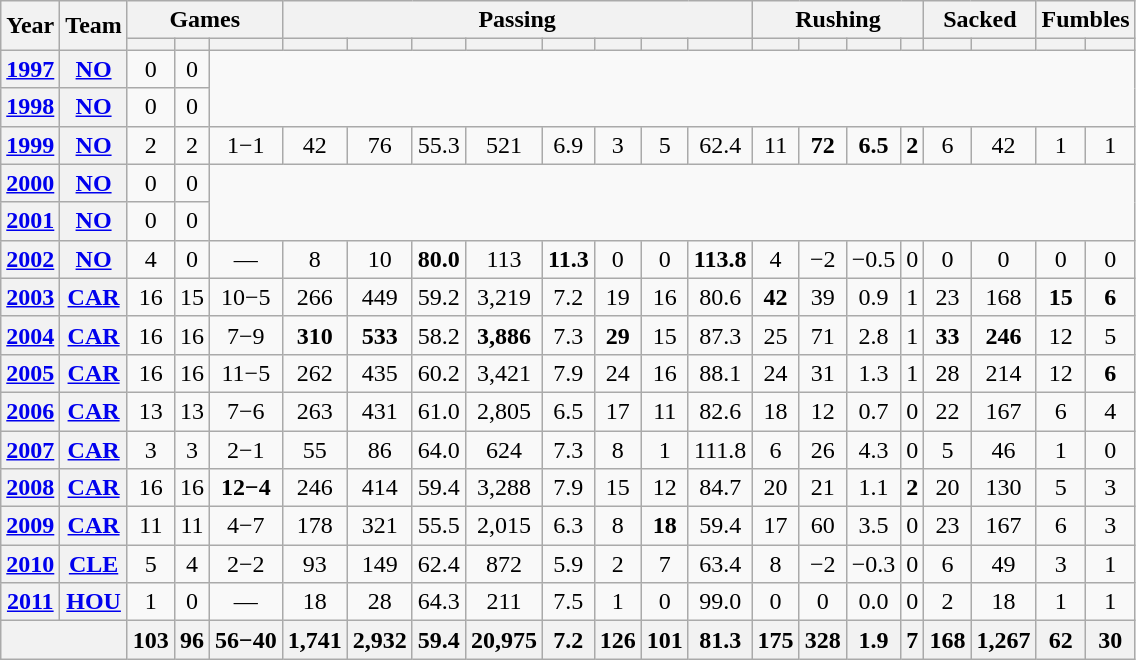<table class="wikitable" style="text-align: center;">
<tr>
<th rowspan="2">Year</th>
<th rowspan="2">Team</th>
<th colspan="3">Games</th>
<th colspan="8">Passing</th>
<th colspan="4">Rushing</th>
<th colspan="2">Sacked</th>
<th colspan="2">Fumbles</th>
</tr>
<tr>
<th></th>
<th></th>
<th></th>
<th></th>
<th></th>
<th></th>
<th></th>
<th></th>
<th></th>
<th></th>
<th></th>
<th></th>
<th></th>
<th></th>
<th></th>
<th></th>
<th></th>
<th></th>
<th></th>
</tr>
<tr>
<th><a href='#'>1997</a></th>
<th><a href='#'>NO</a></th>
<td>0</td>
<td>0</td>
<td colspan="17" rowspan="2"></td>
</tr>
<tr>
<th><a href='#'>1998</a></th>
<th><a href='#'>NO</a></th>
<td>0</td>
<td>0</td>
</tr>
<tr>
<th><a href='#'>1999</a></th>
<th><a href='#'>NO</a></th>
<td>2</td>
<td>2</td>
<td>1−1</td>
<td>42</td>
<td>76</td>
<td>55.3</td>
<td>521</td>
<td>6.9</td>
<td>3</td>
<td>5</td>
<td>62.4</td>
<td>11</td>
<td><strong>72</strong></td>
<td><strong>6.5</strong></td>
<td><strong>2</strong></td>
<td>6</td>
<td>42</td>
<td>1</td>
<td>1</td>
</tr>
<tr>
<th><a href='#'>2000</a></th>
<th><a href='#'>NO</a></th>
<td>0</td>
<td>0</td>
<td colspan="17" rowspan="2"></td>
</tr>
<tr>
<th><a href='#'>2001</a></th>
<th><a href='#'>NO</a></th>
<td>0</td>
<td>0</td>
</tr>
<tr>
<th><a href='#'>2002</a></th>
<th><a href='#'>NO</a></th>
<td>4</td>
<td>0</td>
<td>—</td>
<td>8</td>
<td>10</td>
<td><strong>80.0</strong></td>
<td>113</td>
<td><strong>11.3</strong></td>
<td>0</td>
<td>0</td>
<td><strong>113.8</strong></td>
<td>4</td>
<td>−2</td>
<td>−0.5</td>
<td>0</td>
<td>0</td>
<td>0</td>
<td>0</td>
<td>0</td>
</tr>
<tr>
<th><a href='#'>2003</a></th>
<th><a href='#'>CAR</a></th>
<td>16</td>
<td>15</td>
<td>10−5</td>
<td>266</td>
<td>449</td>
<td>59.2</td>
<td>3,219</td>
<td>7.2</td>
<td>19</td>
<td>16</td>
<td>80.6</td>
<td><strong>42</strong></td>
<td>39</td>
<td>0.9</td>
<td>1</td>
<td>23</td>
<td>168</td>
<td><strong>15</strong></td>
<td><strong>6</strong></td>
</tr>
<tr>
<th><a href='#'>2004</a></th>
<th><a href='#'>CAR</a></th>
<td>16</td>
<td>16</td>
<td>7−9</td>
<td><strong>310</strong></td>
<td><strong>533</strong></td>
<td>58.2</td>
<td><strong>3,886</strong></td>
<td>7.3</td>
<td><strong>29</strong></td>
<td>15</td>
<td>87.3</td>
<td>25</td>
<td>71</td>
<td>2.8</td>
<td>1</td>
<td><strong>33</strong></td>
<td><strong>246</strong></td>
<td>12</td>
<td>5</td>
</tr>
<tr>
<th><a href='#'>2005</a></th>
<th><a href='#'>CAR</a></th>
<td>16</td>
<td>16</td>
<td>11−5</td>
<td>262</td>
<td>435</td>
<td>60.2</td>
<td>3,421</td>
<td>7.9</td>
<td>24</td>
<td>16</td>
<td>88.1</td>
<td>24</td>
<td>31</td>
<td>1.3</td>
<td>1</td>
<td>28</td>
<td>214</td>
<td>12</td>
<td><strong>6</strong></td>
</tr>
<tr>
<th><a href='#'>2006</a></th>
<th><a href='#'>CAR</a></th>
<td>13</td>
<td>13</td>
<td>7−6</td>
<td>263</td>
<td>431</td>
<td>61.0</td>
<td>2,805</td>
<td>6.5</td>
<td>17</td>
<td>11</td>
<td>82.6</td>
<td>18</td>
<td>12</td>
<td>0.7</td>
<td>0</td>
<td>22</td>
<td>167</td>
<td>6</td>
<td>4</td>
</tr>
<tr>
<th><a href='#'>2007</a></th>
<th><a href='#'>CAR</a></th>
<td>3</td>
<td>3</td>
<td>2−1</td>
<td>55</td>
<td>86</td>
<td>64.0</td>
<td>624</td>
<td>7.3</td>
<td>8</td>
<td>1</td>
<td>111.8</td>
<td>6</td>
<td>26</td>
<td>4.3</td>
<td>0</td>
<td>5</td>
<td>46</td>
<td>1</td>
<td>0</td>
</tr>
<tr>
<th><a href='#'>2008</a></th>
<th><a href='#'>CAR</a></th>
<td>16</td>
<td>16</td>
<td><strong>12−4</strong></td>
<td>246</td>
<td>414</td>
<td>59.4</td>
<td>3,288</td>
<td>7.9</td>
<td>15</td>
<td>12</td>
<td>84.7</td>
<td>20</td>
<td>21</td>
<td>1.1</td>
<td><strong>2</strong></td>
<td>20</td>
<td>130</td>
<td>5</td>
<td>3</td>
</tr>
<tr>
<th><a href='#'>2009</a></th>
<th><a href='#'>CAR</a></th>
<td>11</td>
<td>11</td>
<td>4−7</td>
<td>178</td>
<td>321</td>
<td>55.5</td>
<td>2,015</td>
<td>6.3</td>
<td>8</td>
<td><strong>18</strong></td>
<td>59.4</td>
<td>17</td>
<td>60</td>
<td>3.5</td>
<td>0</td>
<td>23</td>
<td>167</td>
<td>6</td>
<td>3</td>
</tr>
<tr>
<th><a href='#'>2010</a></th>
<th><a href='#'>CLE</a></th>
<td>5</td>
<td>4</td>
<td>2−2</td>
<td>93</td>
<td>149</td>
<td>62.4</td>
<td>872</td>
<td>5.9</td>
<td>2</td>
<td>7</td>
<td>63.4</td>
<td>8</td>
<td>−2</td>
<td>−0.3</td>
<td>0</td>
<td>6</td>
<td>49</td>
<td>3</td>
<td>1</td>
</tr>
<tr>
<th><a href='#'>2011</a></th>
<th><a href='#'>HOU</a></th>
<td>1</td>
<td>0</td>
<td>—</td>
<td>18</td>
<td>28</td>
<td>64.3</td>
<td>211</td>
<td>7.5</td>
<td>1</td>
<td>0</td>
<td>99.0</td>
<td>0</td>
<td>0</td>
<td>0.0</td>
<td>0</td>
<td>2</td>
<td>18</td>
<td>1</td>
<td>1</td>
</tr>
<tr>
<th colspan="2"></th>
<th>103</th>
<th>96</th>
<th>56−40</th>
<th>1,741</th>
<th>2,932</th>
<th>59.4</th>
<th>20,975</th>
<th>7.2</th>
<th>126</th>
<th>101</th>
<th>81.3</th>
<th>175</th>
<th>328</th>
<th>1.9</th>
<th>7</th>
<th>168</th>
<th>1,267</th>
<th>62</th>
<th>30</th>
</tr>
</table>
